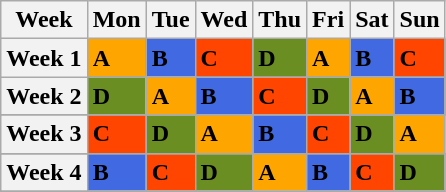<table class="wikitable">
<tr>
<th>Week</th>
<th>Mon</th>
<th>Tue</th>
<th>Wed</th>
<th>Thu</th>
<th>Fri</th>
<th>Sat</th>
<th>Sun</th>
</tr>
<tr>
<th>Week 1</th>
<td style="background: orange;"><strong>A</strong></td>
<td style="background: royalblue;"><strong>B</strong></td>
<td style="background: orangered;"><strong>C</strong></td>
<td style="background: olivedrab;"><strong>D</strong></td>
<td style="background: orange;"><strong>A</strong></td>
<td style="background: royalblue;"><strong>B</strong></td>
<td style="background: orangered;"><strong>C</strong></td>
</tr>
<tr>
<th>Week 2</th>
<td style="background: olivedrab;"><strong>D</strong></td>
<td style="background: orange;"><strong>A</strong></td>
<td style="background: royalblue;"><strong>B</strong></td>
<td style="background: orangered;"><strong>C</strong></td>
<td style="background: olivedrab;"><strong>D</strong></td>
<td style="background: orange;"><strong>A</strong></td>
<td style="background: royalblue;"><strong>B</strong></td>
</tr>
<tr>
</tr>
<tr>
<th>Week 3</th>
<td style="background: orangered;"><strong>C</strong></td>
<td style="background: olivedrab;"><strong>D</strong></td>
<td style="background: orange;"><strong>A</strong></td>
<td style="background: royalblue;"><strong>B</strong></td>
<td style="background: orangered;"><strong>C</strong></td>
<td style="background: olivedrab;"><strong>D</strong></td>
<td style="background: orange;"><strong>A</strong></td>
</tr>
<tr>
</tr>
<tr>
<th>Week 4</th>
<td style="background: royalblue;"><strong>B</strong></td>
<td style="background: orangered;"><strong>C</strong></td>
<td style="background: olivedrab;"><strong>D</strong></td>
<td style="background: orange;"><strong>A</strong></td>
<td style="background: royalblue;"><strong>B</strong></td>
<td style="background: orangered;"><strong>C</strong></td>
<td style="background: olivedrab;"><strong>D</strong></td>
</tr>
<tr>
</tr>
</table>
